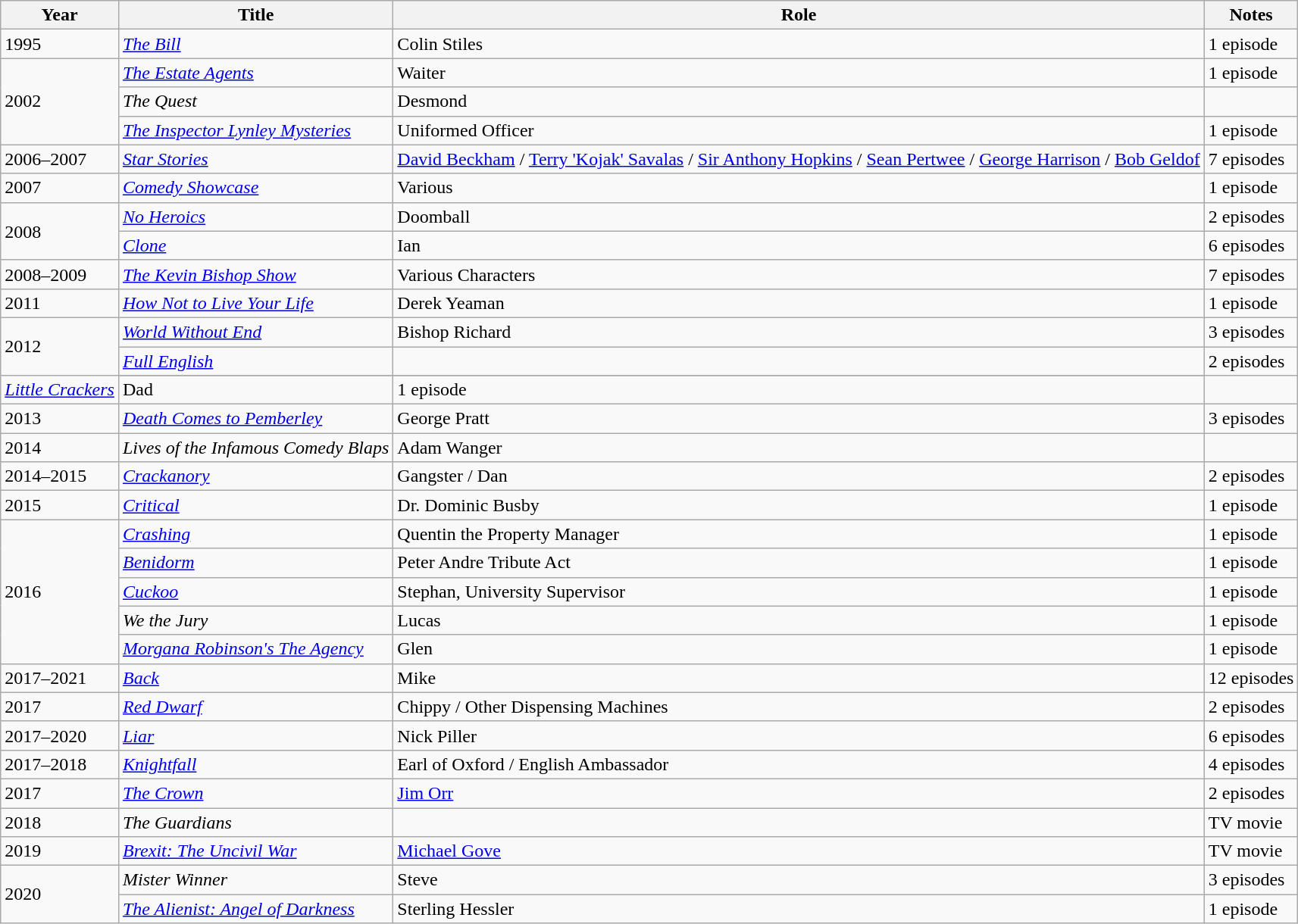<table class="wikitable">
<tr>
<th>Year</th>
<th>Title</th>
<th>Role</th>
<th>Notes</th>
</tr>
<tr>
<td>1995</td>
<td><em><a href='#'>The Bill</a></em></td>
<td>Colin Stiles</td>
<td>1 episode</td>
</tr>
<tr>
<td rowspan="3">2002</td>
<td><em><a href='#'>The Estate Agents</a></em></td>
<td>Waiter</td>
<td>1 episode</td>
</tr>
<tr>
<td><em>The Quest</em></td>
<td>Desmond</td>
<td></td>
</tr>
<tr>
<td><em><a href='#'>The Inspector Lynley Mysteries</a></em></td>
<td>Uniformed Officer</td>
<td>1 episode</td>
</tr>
<tr>
<td>2006–2007</td>
<td><em><a href='#'>Star Stories</a></em></td>
<td><a href='#'>David Beckham</a> / <a href='#'>Terry 'Kojak' Savalas</a> / <a href='#'>Sir Anthony Hopkins</a> / <a href='#'>Sean Pertwee</a> / <a href='#'>George Harrison</a> / <a href='#'>Bob Geldof</a></td>
<td>7 episodes</td>
</tr>
<tr>
<td>2007</td>
<td><em><a href='#'>Comedy Showcase</a></em></td>
<td>Various</td>
<td>1 episode</td>
</tr>
<tr>
<td rowspan="2">2008</td>
<td><em><a href='#'>No Heroics</a></em></td>
<td>Doomball</td>
<td>2 episodes</td>
</tr>
<tr>
<td><em><a href='#'>Clone</a></em></td>
<td>Ian</td>
<td>6 episodes</td>
</tr>
<tr>
<td>2008–2009</td>
<td><em><a href='#'>The Kevin Bishop Show</a></em></td>
<td>Various Characters</td>
<td>7 episodes</td>
</tr>
<tr>
<td>2011</td>
<td><em><a href='#'>How Not to Live Your Life</a></em></td>
<td>Derek Yeaman</td>
<td>1 episode</td>
</tr>
<tr>
<td rowspan="3">2012</td>
<td><em><a href='#'>World Without End</a></em></td>
<td>Bishop Richard</td>
<td>3 episodes</td>
</tr>
<tr>
<td><em><a href='#'>Full English</a></em></td>
<td></td>
<td>2 episodes</td>
</tr>
<tr>
</tr>
<tr>
<td><em><a href='#'>Little Crackers</a></em></td>
<td>Dad</td>
<td>1 episode</td>
</tr>
<tr>
<td>2013</td>
<td><em><a href='#'>Death Comes to Pemberley</a></em></td>
<td>George Pratt</td>
<td>3 episodes</td>
</tr>
<tr>
<td>2014</td>
<td><em>Lives of the Infamous Comedy Blaps</em></td>
<td>Adam Wanger</td>
<td></td>
</tr>
<tr>
<td>2014–2015</td>
<td><em><a href='#'>Crackanory</a></em></td>
<td>Gangster / Dan</td>
<td>2 episodes</td>
</tr>
<tr>
<td>2015</td>
<td><em><a href='#'>Critical</a></em></td>
<td>Dr. Dominic Busby</td>
<td>1 episode</td>
</tr>
<tr>
<td rowspan="5">2016</td>
<td><em><a href='#'>Crashing</a></em></td>
<td>Quentin the Property Manager</td>
<td>1 episode</td>
</tr>
<tr>
<td><em><a href='#'>Benidorm</a></em></td>
<td>Peter Andre Tribute Act</td>
<td>1 episode</td>
</tr>
<tr>
<td><em><a href='#'>Cuckoo</a></em></td>
<td>Stephan, University Supervisor</td>
<td>1 episode</td>
</tr>
<tr>
<td><em>We the Jury</em></td>
<td>Lucas</td>
<td>1 episode</td>
</tr>
<tr>
<td><em><a href='#'>Morgana Robinson's The Agency</a></em></td>
<td>Glen</td>
<td>1 episode</td>
</tr>
<tr>
<td>2017–2021</td>
<td><em><a href='#'>Back</a></em></td>
<td>Mike</td>
<td>12 episodes</td>
</tr>
<tr>
<td>2017</td>
<td><em><a href='#'>Red Dwarf</a></em></td>
<td>Chippy / Other Dispensing Machines</td>
<td>2 episodes</td>
</tr>
<tr>
<td>2017–2020</td>
<td><em><a href='#'>Liar</a></em></td>
<td>Nick Piller</td>
<td>6 episodes</td>
</tr>
<tr>
<td>2017–2018</td>
<td><em><a href='#'>Knightfall</a></em></td>
<td>Earl of Oxford / English Ambassador</td>
<td>4 episodes</td>
</tr>
<tr>
<td>2017</td>
<td><em><a href='#'>The Crown</a></em></td>
<td><a href='#'>Jim Orr</a></td>
<td>2 episodes</td>
</tr>
<tr>
<td>2018</td>
<td><em>The Guardians</em></td>
<td></td>
<td>TV movie</td>
</tr>
<tr>
<td>2019</td>
<td><em><a href='#'>Brexit: The Uncivil War</a></em></td>
<td><a href='#'>Michael Gove</a></td>
<td>TV movie</td>
</tr>
<tr>
<td rowspan="2">2020</td>
<td><em>Mister Winner</em></td>
<td>Steve</td>
<td>3 episodes</td>
</tr>
<tr>
<td><em><a href='#'>The Alienist: Angel of Darkness</a></em></td>
<td>Sterling Hessler</td>
<td>1 episode</td>
</tr>
</table>
